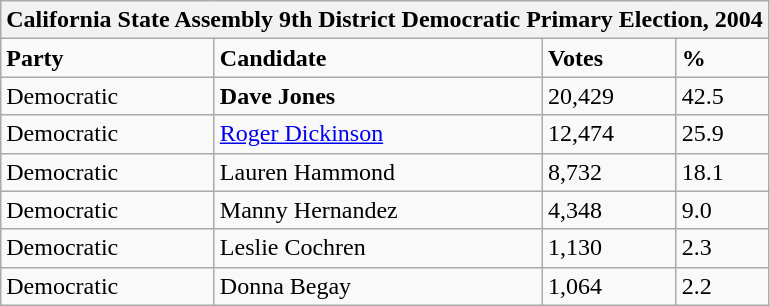<table class="wikitable">
<tr>
<th colspan="4">California State Assembly 9th District Democratic Primary Election, 2004</th>
</tr>
<tr>
<td><strong>Party</strong></td>
<td><strong>Candidate</strong></td>
<td><strong>Votes</strong></td>
<td><strong>%</strong></td>
</tr>
<tr>
<td>Democratic</td>
<td><strong>Dave Jones</strong></td>
<td>20,429</td>
<td>42.5</td>
</tr>
<tr>
<td>Democratic</td>
<td><a href='#'>Roger Dickinson</a></td>
<td>12,474</td>
<td>25.9</td>
</tr>
<tr>
<td>Democratic</td>
<td>Lauren Hammond</td>
<td>8,732</td>
<td>18.1</td>
</tr>
<tr>
<td>Democratic</td>
<td>Manny Hernandez</td>
<td>4,348</td>
<td>9.0</td>
</tr>
<tr>
<td>Democratic</td>
<td>Leslie Cochren</td>
<td>1,130</td>
<td>2.3</td>
</tr>
<tr>
<td>Democratic</td>
<td>Donna Begay</td>
<td>1,064</td>
<td>2.2</td>
</tr>
</table>
